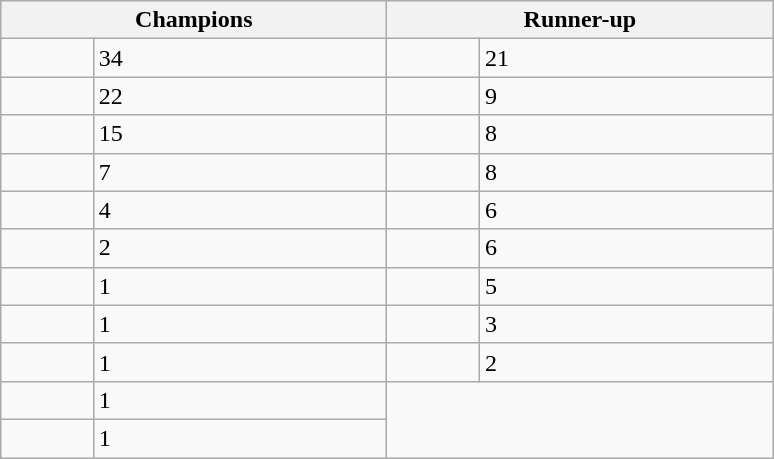<table class="sortable wikitable">
<tr>
<th colspan=2 width="250">Champions</th>
<th colspan=2 width="250">Runner-up</th>
</tr>
<tr>
<td></td>
<td>34</td>
<td></td>
<td>21</td>
</tr>
<tr>
<td></td>
<td>22</td>
<td></td>
<td>9</td>
</tr>
<tr>
<td></td>
<td>15</td>
<td></td>
<td>8</td>
</tr>
<tr>
<td></td>
<td>7</td>
<td></td>
<td>8</td>
</tr>
<tr>
<td></td>
<td>4</td>
<td></td>
<td>6</td>
</tr>
<tr>
<td></td>
<td>2</td>
<td></td>
<td>6</td>
</tr>
<tr>
<td></td>
<td>1</td>
<td></td>
<td>5</td>
</tr>
<tr>
<td></td>
<td>1</td>
<td></td>
<td>3</td>
</tr>
<tr>
<td></td>
<td>1</td>
<td></td>
<td>2</td>
</tr>
<tr>
<td></td>
<td>1</td>
</tr>
<tr>
<td></td>
<td>1</td>
</tr>
</table>
